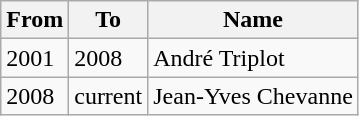<table class="wikitable">
<tr>
<th>From</th>
<th>To</th>
<th>Name</th>
</tr>
<tr>
<td>2001</td>
<td>2008</td>
<td>André Triplot</td>
</tr>
<tr>
<td>2008</td>
<td>current</td>
<td>Jean-Yves Chevanne</td>
</tr>
</table>
